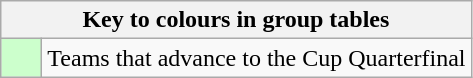<table class="wikitable" style="text-align: center;">
<tr>
<th colspan=2>Key to colours in group tables</th>
</tr>
<tr>
<td style="background:#cfc; width:20px;"></td>
<td align=left>Teams that advance to the Cup Quarterfinal</td>
</tr>
</table>
